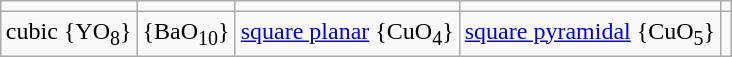<table class="wikitable" style="margin:1em auto; text-align:center;">
<tr>
<td></td>
<td></td>
<td></td>
<td></td>
<td></td>
</tr>
<tr>
<td>cubic {YO<sub>8</sub>}</td>
<td>{BaO<sub>10</sub>}</td>
<td><a href='#'>square planar</a> {CuO<sub>4</sub>}</td>
<td><a href='#'>square pyramidal</a> {CuO<sub>5</sub>}</td>
<td></td>
</tr>
</table>
